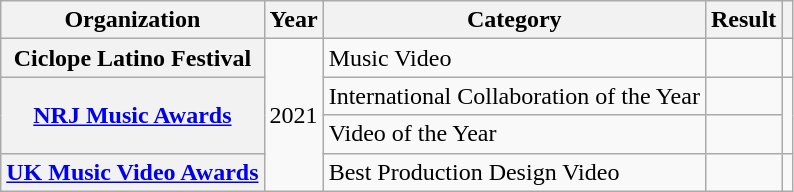<table class="wikitable sortable plainrowheaders" style="border:none; margin:0;">
<tr>
<th scope="col">Organization</th>
<th scope="col">Year</th>
<th scope="col">Category</th>
<th scope="col">Result</th>
<th class="unsortable" scope="col"></th>
</tr>
<tr>
<th scope="row">Ciclope Latino Festival</th>
<td rowspan=4>2021</td>
<td>Music Video</td>
<td></td>
<td style="text-align:center;"></td>
</tr>
<tr>
<th scope="row" rowspan="2"><a href='#'>NRJ Music Awards</a></th>
<td>International Collaboration of the Year</td>
<td></td>
<td style="text-align:center;" rowspan="2"></td>
</tr>
<tr>
<td>Video of the Year</td>
<td></td>
</tr>
<tr>
<th scope="row"><a href='#'>UK Music Video Awards</a></th>
<td>Best Production Design Video</td>
<td></td>
<td style="text-align:center;"></td>
</tr>
</table>
